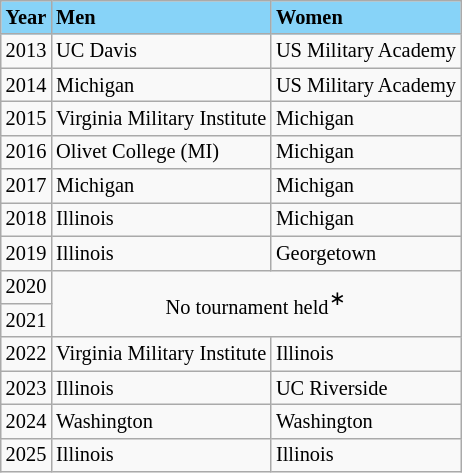<table class="wikitable" style="font-size:85%;">
<tr ! style="background-color: #87D3F8;">
<td><strong>Year</strong></td>
<td><strong>Men</strong></td>
<td><strong>Women</strong></td>
</tr>
<tr --->
<td>2013</td>
<td>UC Davis</td>
<td>US Military Academy</td>
</tr>
<tr --->
<td>2014</td>
<td>Michigan</td>
<td>US Military Academy</td>
</tr>
<tr --->
<td>2015</td>
<td>Virginia Military Institute</td>
<td>Michigan</td>
</tr>
<tr --->
<td>2016</td>
<td>Olivet College (MI)</td>
<td>Michigan</td>
</tr>
<tr --->
<td>2017</td>
<td>Michigan</td>
<td>Michigan</td>
</tr>
<tr --->
<td>2018</td>
<td>Illinois</td>
<td>Michigan</td>
</tr>
<tr --->
<td>2019</td>
<td>Illinois</td>
<td>Georgetown</td>
</tr>
<tr --->
<td>2020</td>
<td colspan=2 rowspan=2 align=center>No tournament held<big><sup>∗</sup></big></td>
</tr>
<tr --->
<td>2021</td>
</tr>
<tr --->
<td>2022</td>
<td>Virginia Military Institute</td>
<td>Illinois</td>
</tr>
<tr --->
<td>2023</td>
<td>Illinois</td>
<td>UC Riverside</td>
</tr>
<tr --->
<td>2024</td>
<td>Washington</td>
<td>Washington</td>
</tr>
<tr>
<td>2025</td>
<td>Illinois</td>
<td>Illinois</td>
</tr>
</table>
